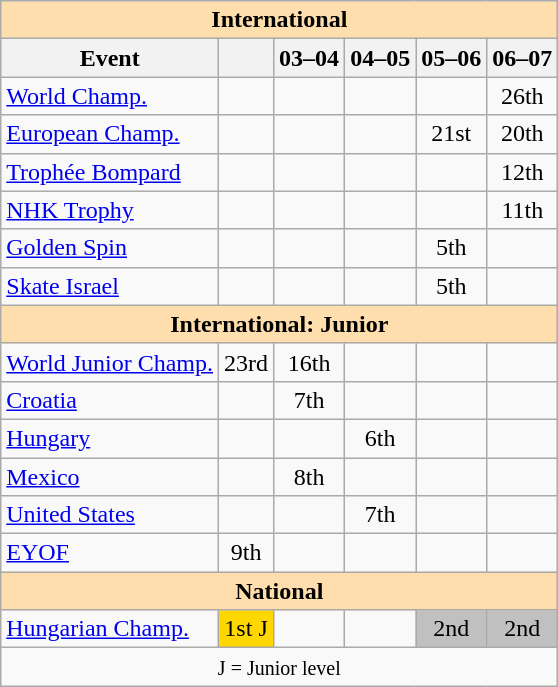<table class="wikitable" style="text-align:center">
<tr>
<th style="background-color: #ffdead; " colspan=6 align=center>International</th>
</tr>
<tr>
<th>Event</th>
<th></th>
<th>03–04</th>
<th>04–05</th>
<th>05–06</th>
<th>06–07</th>
</tr>
<tr>
<td align=left><a href='#'>World Champ.</a></td>
<td></td>
<td></td>
<td></td>
<td></td>
<td>26th</td>
</tr>
<tr>
<td align=left><a href='#'>European Champ.</a></td>
<td></td>
<td></td>
<td></td>
<td>21st</td>
<td>20th</td>
</tr>
<tr>
<td align=left> <a href='#'>Trophée Bompard</a></td>
<td></td>
<td></td>
<td></td>
<td></td>
<td>12th</td>
</tr>
<tr>
<td align=left> <a href='#'>NHK Trophy</a></td>
<td></td>
<td></td>
<td></td>
<td></td>
<td>11th</td>
</tr>
<tr>
<td align=left><a href='#'>Golden Spin</a></td>
<td></td>
<td></td>
<td></td>
<td>5th</td>
<td></td>
</tr>
<tr>
<td align=left><a href='#'>Skate Israel</a></td>
<td></td>
<td></td>
<td></td>
<td>5th</td>
<td></td>
</tr>
<tr>
<th style="background-color: #ffdead; " colspan=6 align=center>International: Junior</th>
</tr>
<tr>
<td align=left><a href='#'>World Junior Champ.</a></td>
<td>23rd</td>
<td>16th</td>
<td></td>
<td></td>
<td></td>
</tr>
<tr>
<td align=left> <a href='#'>Croatia</a></td>
<td></td>
<td>7th</td>
<td></td>
<td></td>
<td></td>
</tr>
<tr>
<td align=left> <a href='#'>Hungary</a></td>
<td></td>
<td></td>
<td>6th</td>
<td></td>
<td></td>
</tr>
<tr>
<td align=left> <a href='#'>Mexico</a></td>
<td></td>
<td>8th</td>
<td></td>
<td></td>
<td></td>
</tr>
<tr>
<td align=left> <a href='#'>United States</a></td>
<td></td>
<td></td>
<td>7th</td>
<td></td>
<td></td>
</tr>
<tr>
<td align=left><a href='#'>EYOF</a></td>
<td>9th</td>
<td></td>
<td></td>
<td></td>
<td></td>
</tr>
<tr>
<th style="background-color: #ffdead; " colspan=6 align=center>National</th>
</tr>
<tr>
<td align=left><a href='#'>Hungarian Champ.</a></td>
<td bgcolor=gold>1st J</td>
<td></td>
<td></td>
<td bgcolor=silver>2nd</td>
<td bgcolor=silver>2nd</td>
</tr>
<tr>
<td colspan=6 align=center><small> J = Junior level </small></td>
</tr>
</table>
